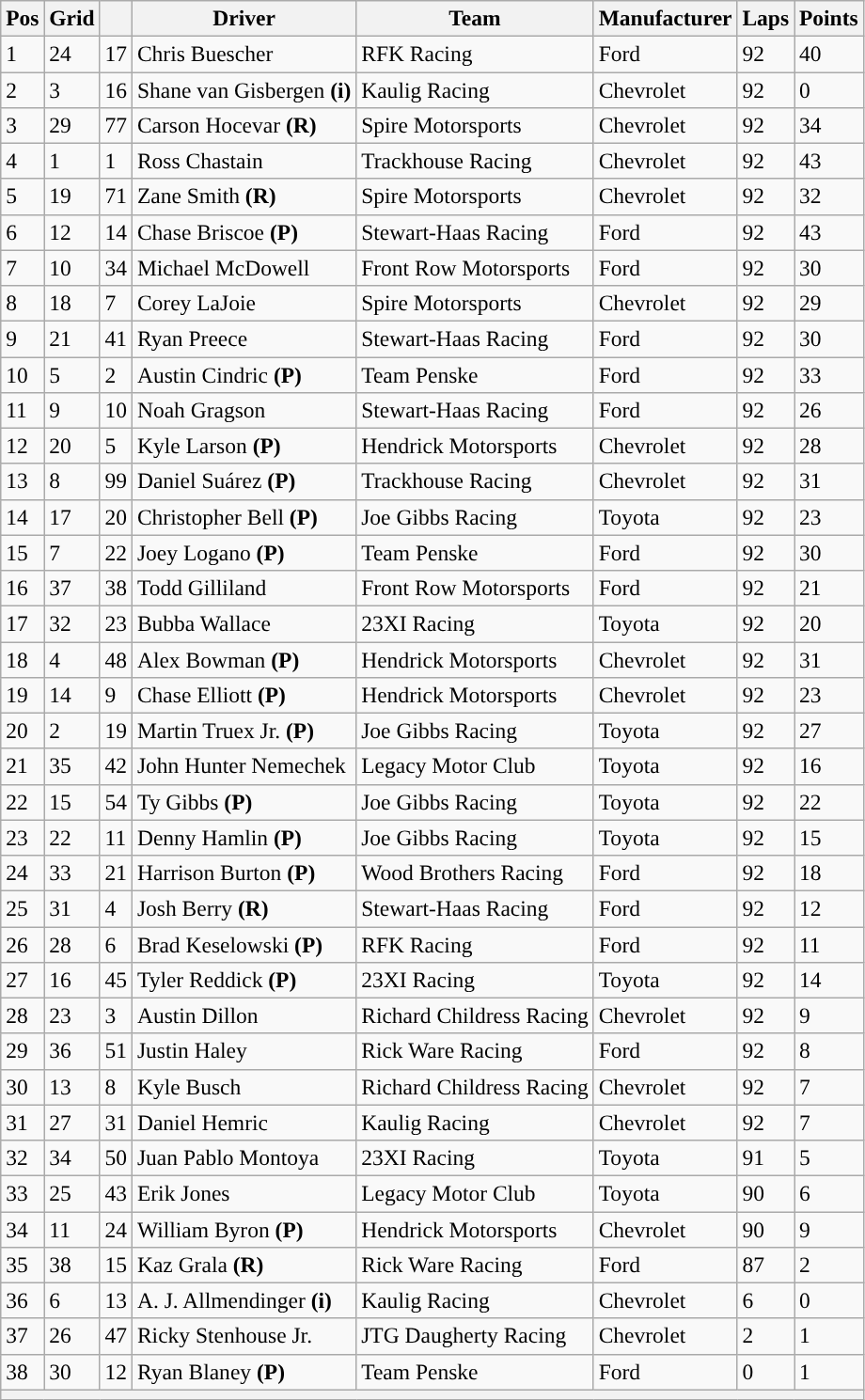<table class="wikitable" style="font-size:98%">
<tr>
<th>Pos</th>
<th>Grid</th>
<th></th>
<th>Driver</th>
<th>Team</th>
<th>Manufacturer</th>
<th>Laps</th>
<th>Points</th>
</tr>
<tr>
<td>1</td>
<td>24</td>
<td>17</td>
<td>Chris Buescher</td>
<td>RFK Racing</td>
<td>Ford</td>
<td>92</td>
<td>40</td>
</tr>
<tr>
<td>2</td>
<td>3</td>
<td>16</td>
<td>Shane van Gisbergen <strong>(i)</strong></td>
<td>Kaulig Racing</td>
<td>Chevrolet</td>
<td>92</td>
<td>0</td>
</tr>
<tr>
<td>3</td>
<td>29</td>
<td>77</td>
<td>Carson Hocevar <strong>(R)</strong></td>
<td>Spire Motorsports</td>
<td>Chevrolet</td>
<td>92</td>
<td>34</td>
</tr>
<tr>
<td>4</td>
<td>1</td>
<td>1</td>
<td>Ross Chastain</td>
<td>Trackhouse Racing</td>
<td>Chevrolet</td>
<td>92</td>
<td>43</td>
</tr>
<tr>
<td>5</td>
<td>19</td>
<td>71</td>
<td>Zane Smith <strong>(R)</strong></td>
<td>Spire Motorsports</td>
<td>Chevrolet</td>
<td>92</td>
<td>32</td>
</tr>
<tr>
<td>6</td>
<td>12</td>
<td>14</td>
<td>Chase Briscoe <strong>(P)</strong></td>
<td>Stewart-Haas Racing</td>
<td>Ford</td>
<td>92</td>
<td>43</td>
</tr>
<tr>
<td>7</td>
<td>10</td>
<td>34</td>
<td>Michael McDowell</td>
<td>Front Row Motorsports</td>
<td>Ford</td>
<td>92</td>
<td>30</td>
</tr>
<tr>
<td>8</td>
<td>18</td>
<td>7</td>
<td>Corey LaJoie</td>
<td>Spire Motorsports</td>
<td>Chevrolet</td>
<td>92</td>
<td>29</td>
</tr>
<tr>
<td>9</td>
<td>21</td>
<td>41</td>
<td>Ryan Preece</td>
<td>Stewart-Haas Racing</td>
<td>Ford</td>
<td>92</td>
<td>30</td>
</tr>
<tr>
<td>10</td>
<td>5</td>
<td>2</td>
<td>Austin Cindric <strong>(P)</strong></td>
<td>Team Penske</td>
<td>Ford</td>
<td>92</td>
<td>33</td>
</tr>
<tr>
<td>11</td>
<td>9</td>
<td>10</td>
<td>Noah Gragson</td>
<td>Stewart-Haas Racing</td>
<td>Ford</td>
<td>92</td>
<td>26</td>
</tr>
<tr>
<td>12</td>
<td>20</td>
<td>5</td>
<td>Kyle Larson <strong>(P)</strong></td>
<td>Hendrick Motorsports</td>
<td>Chevrolet</td>
<td>92</td>
<td>28</td>
</tr>
<tr>
<td>13</td>
<td>8</td>
<td>99</td>
<td>Daniel Suárez <strong>(P)</strong></td>
<td>Trackhouse Racing</td>
<td>Chevrolet</td>
<td>92</td>
<td>31</td>
</tr>
<tr>
<td>14</td>
<td>17</td>
<td>20</td>
<td>Christopher Bell <strong>(P)</strong></td>
<td>Joe Gibbs Racing</td>
<td>Toyota</td>
<td>92</td>
<td>23</td>
</tr>
<tr>
<td>15</td>
<td>7</td>
<td>22</td>
<td>Joey Logano <strong>(P)</strong></td>
<td>Team Penske</td>
<td>Ford</td>
<td>92</td>
<td>30</td>
</tr>
<tr>
<td>16</td>
<td>37</td>
<td>38</td>
<td>Todd Gilliland</td>
<td>Front Row Motorsports</td>
<td>Ford</td>
<td>92</td>
<td>21</td>
</tr>
<tr>
<td>17</td>
<td>32</td>
<td>23</td>
<td>Bubba Wallace</td>
<td>23XI Racing</td>
<td>Toyota</td>
<td>92</td>
<td>20</td>
</tr>
<tr>
<td>18</td>
<td>4</td>
<td>48</td>
<td>Alex Bowman <strong>(P)</strong></td>
<td>Hendrick Motorsports</td>
<td>Chevrolet</td>
<td>92</td>
<td>31</td>
</tr>
<tr>
<td>19</td>
<td>14</td>
<td>9</td>
<td>Chase Elliott <strong>(P)</strong></td>
<td>Hendrick Motorsports</td>
<td>Chevrolet</td>
<td>92</td>
<td>23</td>
</tr>
<tr>
<td>20</td>
<td>2</td>
<td>19</td>
<td>Martin Truex Jr. <strong>(P)</strong></td>
<td>Joe Gibbs Racing</td>
<td>Toyota</td>
<td>92</td>
<td>27</td>
</tr>
<tr>
<td>21</td>
<td>35</td>
<td>42</td>
<td>John Hunter Nemechek</td>
<td>Legacy Motor Club</td>
<td>Toyota</td>
<td>92</td>
<td>16</td>
</tr>
<tr>
<td>22</td>
<td>15</td>
<td>54</td>
<td>Ty Gibbs <strong>(P)</strong></td>
<td>Joe Gibbs Racing</td>
<td>Toyota</td>
<td>92</td>
<td>22</td>
</tr>
<tr>
<td>23</td>
<td>22</td>
<td>11</td>
<td>Denny Hamlin <strong>(P)</strong></td>
<td>Joe Gibbs Racing</td>
<td>Toyota</td>
<td>92</td>
<td>15</td>
</tr>
<tr>
<td>24</td>
<td>33</td>
<td>21</td>
<td>Harrison Burton <strong>(P)</strong></td>
<td>Wood Brothers Racing</td>
<td>Ford</td>
<td>92</td>
<td>18</td>
</tr>
<tr>
<td>25</td>
<td>31</td>
<td>4</td>
<td>Josh Berry <strong>(R)</strong></td>
<td>Stewart-Haas Racing</td>
<td>Ford</td>
<td>92</td>
<td>12</td>
</tr>
<tr>
<td>26</td>
<td>28</td>
<td>6</td>
<td>Brad Keselowski <strong>(P)</strong></td>
<td>RFK Racing</td>
<td>Ford</td>
<td>92</td>
<td>11</td>
</tr>
<tr>
<td>27</td>
<td>16</td>
<td>45</td>
<td>Tyler Reddick <strong>(P)</strong></td>
<td>23XI Racing</td>
<td>Toyota</td>
<td>92</td>
<td>14</td>
</tr>
<tr>
<td>28</td>
<td>23</td>
<td>3</td>
<td>Austin Dillon</td>
<td>Richard Childress Racing</td>
<td>Chevrolet</td>
<td>92</td>
<td>9</td>
</tr>
<tr>
<td>29</td>
<td>36</td>
<td>51</td>
<td>Justin Haley</td>
<td>Rick Ware Racing</td>
<td>Ford</td>
<td>92</td>
<td>8</td>
</tr>
<tr>
<td>30</td>
<td>13</td>
<td>8</td>
<td>Kyle Busch</td>
<td>Richard Childress Racing</td>
<td>Chevrolet</td>
<td>92</td>
<td>7</td>
</tr>
<tr>
<td>31</td>
<td>27</td>
<td>31</td>
<td>Daniel Hemric</td>
<td>Kaulig Racing</td>
<td>Chevrolet</td>
<td>92</td>
<td>7</td>
</tr>
<tr>
<td>32</td>
<td>34</td>
<td>50</td>
<td>Juan Pablo Montoya</td>
<td>23XI Racing</td>
<td>Toyota</td>
<td>91</td>
<td>5</td>
</tr>
<tr>
<td>33</td>
<td>25</td>
<td>43</td>
<td>Erik Jones</td>
<td>Legacy Motor Club</td>
<td>Toyota</td>
<td>90</td>
<td>6</td>
</tr>
<tr 0>
<td>34</td>
<td>11</td>
<td>24</td>
<td>William Byron <strong>(P)</strong></td>
<td>Hendrick Motorsports</td>
<td>Chevrolet</td>
<td>90</td>
<td>9</td>
</tr>
<tr>
<td>35</td>
<td>38</td>
<td>15</td>
<td>Kaz Grala <strong>(R)</strong></td>
<td>Rick Ware Racing</td>
<td>Ford</td>
<td>87</td>
<td>2</td>
</tr>
<tr>
<td>36</td>
<td>6</td>
<td>13</td>
<td>A. J. Allmendinger <strong>(i)</strong></td>
<td>Kaulig Racing</td>
<td>Chevrolet</td>
<td>6</td>
<td>0</td>
</tr>
<tr>
<td>37</td>
<td>26</td>
<td>47</td>
<td>Ricky Stenhouse Jr.</td>
<td>JTG Daugherty Racing</td>
<td>Chevrolet</td>
<td>2</td>
<td>1</td>
</tr>
<tr>
<td>38</td>
<td>30</td>
<td>12</td>
<td>Ryan Blaney <strong>(P)</strong></td>
<td>Team Penske</td>
<td>Ford</td>
<td>0</td>
<td>1</td>
</tr>
<tr>
<th colspan="8"></th>
</tr>
</table>
